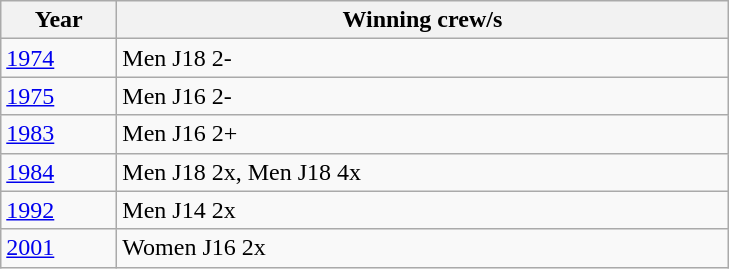<table class="wikitable">
<tr>
<th width=70>Year</th>
<th width=400>Winning crew/s</th>
</tr>
<tr>
<td><a href='#'>1974</a></td>
<td>Men J18 2-</td>
</tr>
<tr>
<td><a href='#'>1975</a></td>
<td>Men J16 2-</td>
</tr>
<tr>
<td><a href='#'>1983</a></td>
<td>Men J16 2+ </td>
</tr>
<tr>
<td><a href='#'>1984</a></td>
<td>Men J18 2x, Men J18 4x</td>
</tr>
<tr>
<td><a href='#'>1992</a></td>
<td>Men J14 2x </td>
</tr>
<tr>
<td><a href='#'>2001</a></td>
<td>Women J16 2x </td>
</tr>
</table>
